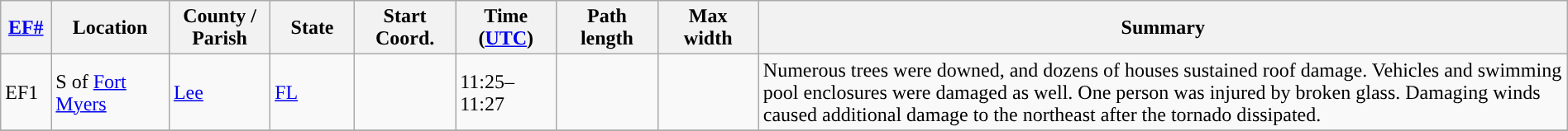<table class="wikitable sortable" style="width:100%;">
<tr>
<th scope="col"  style="width:3%; text-align:center;"><a href='#'>EF#</a></th>
<th scope="col"  style="width:7%; text-align:center;" class="unsortable">Location</th>
<th scope="col"  style="width:6%; text-align:center;" class="unsortable">County / Parish</th>
<th scope="col"  style="width:5%; text-align:center;">State</th>
<th scope="col"  style="width:6%; text-align:center;">Start Coord.</th>
<th scope="col"  style="width:6%; text-align:center;">Time (<a href='#'>UTC</a>)</th>
<th scope="col"  style="width:6%; text-align:center;">Path length</th>
<th scope="col"  style="width:6%; text-align:center;">Max width</th>
<th scope="col" class="unsortable" style="width:48%; text-align:center;">Summary</th>
</tr>
<tr>
<td>EF1</td>
<td>S of <a href='#'>Fort Myers</a></td>
<td><a href='#'>Lee</a></td>
<td><a href='#'>FL</a></td>
<td></td>
<td>11:25–11:27</td>
<td></td>
<td></td>
<td>Numerous trees were downed, and dozens of houses sustained roof damage. Vehicles and swimming pool enclosures were damaged as well. One person was injured by broken glass. Damaging winds caused additional damage to the northeast after the tornado dissipated.</td>
</tr>
<tr>
</tr>
</table>
